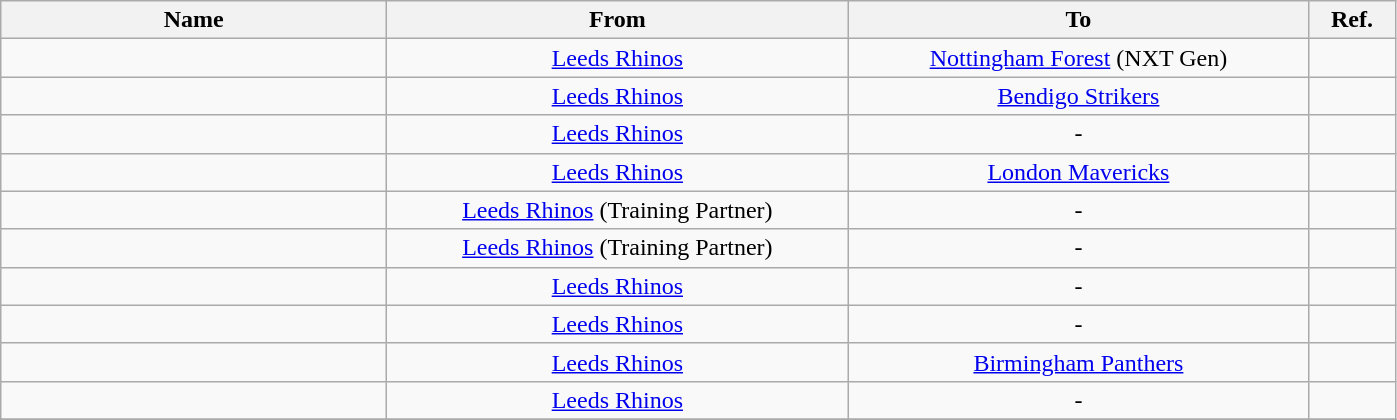<table class="wikitable sortable alternance" style="text-align:center">
<tr>
<th style="width:250px;">Name</th>
<th style="width:300px;">From</th>
<th style="width:300px;">To</th>
<th style="width:50px;">Ref.</th>
</tr>
<tr>
<td> </td>
<td> <a href='#'>Leeds Rhinos</a></td>
<td> <a href='#'>Nottingham Forest</a> (NXT Gen)</td>
<td></td>
</tr>
<tr>
<td> </td>
<td> <a href='#'>Leeds Rhinos</a></td>
<td> <a href='#'>Bendigo Strikers</a></td>
<td></td>
</tr>
<tr>
<td> </td>
<td> <a href='#'>Leeds Rhinos</a></td>
<td>-</td>
<td></td>
</tr>
<tr>
<td> </td>
<td> <a href='#'>Leeds Rhinos</a></td>
<td> <a href='#'>London Mavericks</a></td>
<td></td>
</tr>
<tr>
<td> </td>
<td> <a href='#'>Leeds Rhinos</a> (Training Partner)</td>
<td>-</td>
<td></td>
</tr>
<tr>
<td> </td>
<td> <a href='#'>Leeds Rhinos</a> (Training Partner)</td>
<td>-</td>
<td></td>
</tr>
<tr>
<td> </td>
<td> <a href='#'>Leeds Rhinos</a></td>
<td>-</td>
<td></td>
</tr>
<tr>
<td> </td>
<td> <a href='#'>Leeds Rhinos</a></td>
<td>-</td>
<td></td>
</tr>
<tr>
<td> </td>
<td> <a href='#'>Leeds Rhinos</a></td>
<td> <a href='#'>Birmingham Panthers</a></td>
<td></td>
</tr>
<tr>
<td> </td>
<td> <a href='#'>Leeds Rhinos</a></td>
<td>-</td>
<td></td>
</tr>
<tr>
</tr>
</table>
